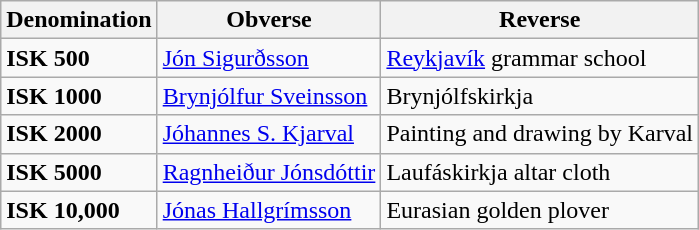<table class="wikitable">
<tr ">
<th>Denomination</th>
<th>Obverse</th>
<th>Reverse</th>
</tr>
<tr>
<td><strong>ISK 500</strong></td>
<td><a href='#'>Jón Sigurðsson</a></td>
<td><a href='#'>Reykjavík</a> grammar school</td>
</tr>
<tr>
<td><strong>ISK 1000</strong></td>
<td><a href='#'>Brynjólfur Sveinsson</a></td>
<td>Brynjólfskirkja</td>
</tr>
<tr>
<td><strong>ISK 2000</strong></td>
<td><a href='#'>Jóhannes S. Kjarval</a></td>
<td>Painting and drawing by Karval</td>
</tr>
<tr>
<td><strong>ISK 5000</strong></td>
<td><a href='#'>Ragnheiður Jónsdóttir</a></td>
<td>Laufáskirkja altar cloth</td>
</tr>
<tr>
<td><strong>ISK 10,000</strong></td>
<td><a href='#'>Jónas Hallgrímsson</a></td>
<td>Eurasian golden plover</td>
</tr>
</table>
